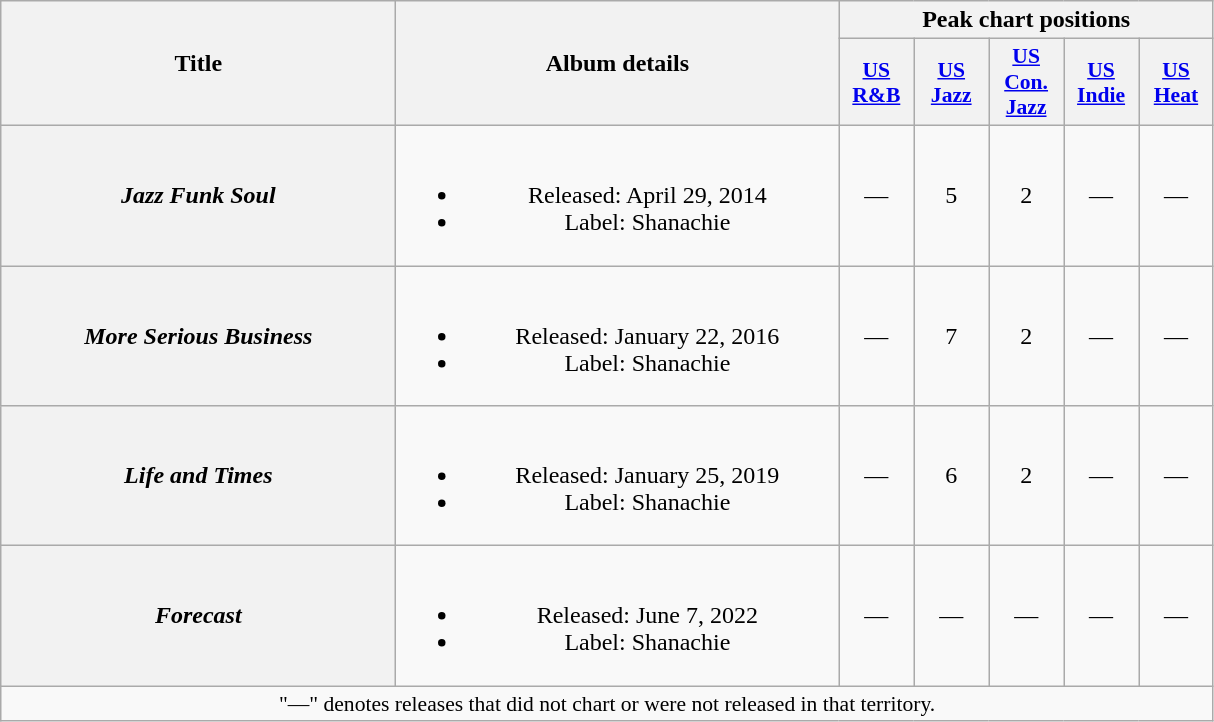<table class="wikitable plainrowheaders" style="text-align:center;" border="1">
<tr>
<th rowspan="2" scope="col" style="width:16em;">Title</th>
<th rowspan="2" scope="col" style="width:18em;">Album details</th>
<th colspan="5" scope="col">Peak chart positions</th>
</tr>
<tr>
<th scope="col" style="width:3em;font-size:90%;"><a href='#'>US R&B</a><br></th>
<th scope="col" style="width:3em;font-size:90%;"><a href='#'>US Jazz</a><br></th>
<th scope="col" style="width:3em;font-size:90%;"><a href='#'>US Con. Jazz</a><br></th>
<th scope="col" style="width:3em;font-size:90%;"><a href='#'>US Indie</a><br></th>
<th scope="col" style="width:3em;font-size:90%;"><a href='#'>US Heat</a><br></th>
</tr>
<tr>
<th scope="row"><em>Jazz Funk Soul</em></th>
<td><br><ul><li>Released: April 29, 2014</li><li>Label: Shanachie</li></ul></td>
<td>—</td>
<td>5</td>
<td>2</td>
<td>—</td>
<td>—</td>
</tr>
<tr>
<th scope="row"><em>More Serious Business</em></th>
<td><br><ul><li>Released: January 22, 2016</li><li>Label: Shanachie</li></ul></td>
<td>—</td>
<td>7</td>
<td>2</td>
<td>—</td>
<td>—</td>
</tr>
<tr>
<th scope="row"><em>Life and Times</em></th>
<td><br><ul><li>Released: January 25, 2019</li><li>Label: Shanachie</li></ul></td>
<td>—</td>
<td>6</td>
<td>2</td>
<td>—</td>
<td>—</td>
</tr>
<tr>
<th scope="row"><em>Forecast</em></th>
<td><br><ul><li>Released: June 7, 2022</li><li>Label: Shanachie</li></ul></td>
<td>—</td>
<td>—</td>
<td>—</td>
<td>—</td>
<td>—</td>
</tr>
<tr>
<td colspan="7" style="font-size:90%">"—" denotes releases that did not chart or were not released in that territory.</td>
</tr>
</table>
